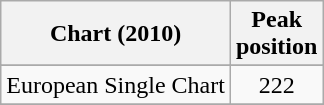<table class="wikitable sortable">
<tr>
<th>Chart (2010)</th>
<th>Peak<br>position</th>
</tr>
<tr>
</tr>
<tr>
</tr>
<tr>
<td>European Single Chart</td>
<td align="center">222</td>
</tr>
<tr>
</tr>
</table>
